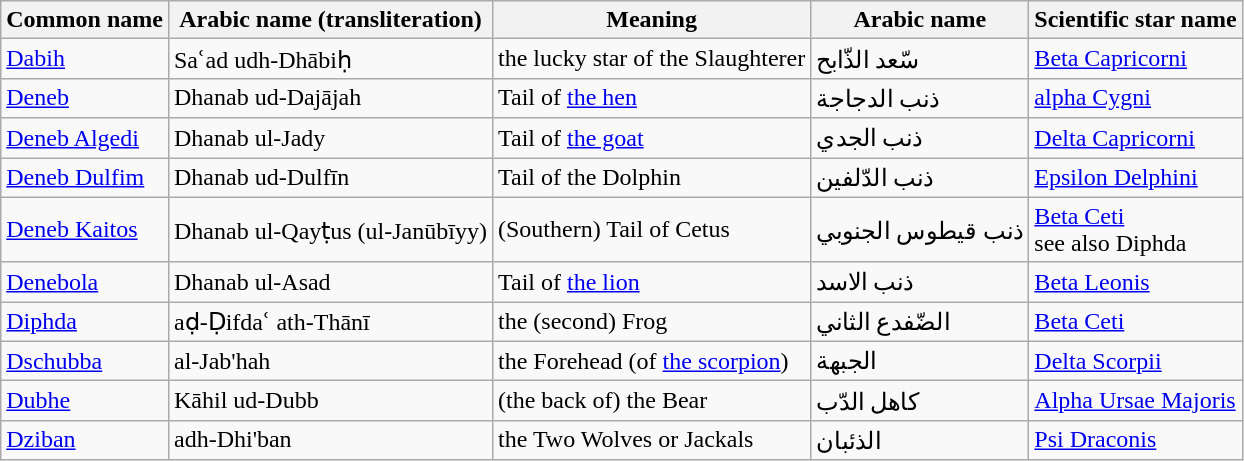<table class="wikitable">
<tr>
<th>Common name</th>
<th>Arabic name (transliteration)</th>
<th>Meaning</th>
<th>Arabic name</th>
<th>Scientific star name</th>
</tr>
<tr>
<td><a href='#'>Dabih</a></td>
<td>Saʿad udh-Dhābiḥ</td>
<td>the lucky star of the Slaughterer</td>
<td>سّعد الذّابح</td>
<td><a href='#'>Beta Capricorni</a></td>
</tr>
<tr>
<td><a href='#'>Deneb</a></td>
<td>Dhanab ud-Dajājah</td>
<td>Tail of <a href='#'>the hen</a></td>
<td>ذنب الدجاجة</td>
<td><a href='#'>alpha Cygni</a></td>
</tr>
<tr>
<td><a href='#'>Deneb Algedi</a></td>
<td>Dhanab ul-Jady</td>
<td>Tail of <a href='#'>the goat</a></td>
<td>ذنب الجدي</td>
<td><a href='#'>Delta Capricorni</a></td>
</tr>
<tr>
<td><a href='#'>Deneb Dulfim</a></td>
<td>Dhanab ud-Dulfīn</td>
<td>Tail of the Dolphin</td>
<td>ذنب الدّلفين</td>
<td><a href='#'>Epsilon Delphini</a></td>
</tr>
<tr>
<td><a href='#'>Deneb Kaitos</a></td>
<td>Dhanab ul-Qayṭus (ul-Janūbīyy)</td>
<td>(Southern) Tail of Cetus</td>
<td>ذنب قيطوس الجنوبي</td>
<td><a href='#'>Beta Ceti</a><br>see also Diphda</td>
</tr>
<tr>
<td><a href='#'>Denebola</a></td>
<td>Dhanab ul-Asad</td>
<td>Tail of <a href='#'>the lion</a></td>
<td>ذنب الاسد</td>
<td><a href='#'>Beta Leonis</a></td>
</tr>
<tr>
<td><a href='#'>Diphda</a></td>
<td>aḍ-Ḍifdaʿ ath-Thānī</td>
<td>the (second) Frog</td>
<td>الضّفدع الثاني</td>
<td><a href='#'>Beta Ceti</a></td>
</tr>
<tr>
<td><a href='#'>Dschubba</a></td>
<td>al-Jab'hah</td>
<td>the Forehead (of <a href='#'>the scorpion</a>)</td>
<td>الجبهة</td>
<td><a href='#'>Delta Scorpii</a></td>
</tr>
<tr>
<td><a href='#'>Dubhe</a></td>
<td>Kāhil ud-Dubb</td>
<td>(the back of) the Bear</td>
<td>كاهل الدّب</td>
<td><a href='#'>Alpha Ursae Majoris</a></td>
</tr>
<tr>
<td><a href='#'>Dziban</a></td>
<td>adh-Dhi'ban</td>
<td>the Two Wolves or Jackals</td>
<td>الذئبان</td>
<td><a href='#'>Psi Draconis</a></td>
</tr>
</table>
